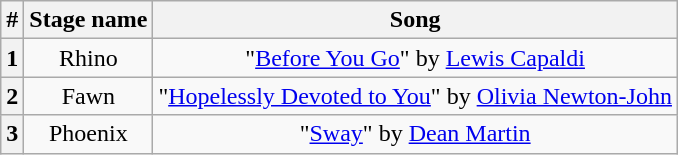<table class="wikitable plainrowheaders" style="text-align: center;">
<tr>
<th>#</th>
<th>Stage name</th>
<th>Song</th>
</tr>
<tr>
<th>1</th>
<td>Rhino</td>
<td>"<a href='#'>Before You Go</a>" by <a href='#'>Lewis Capaldi</a></td>
</tr>
<tr>
<th>2</th>
<td>Fawn</td>
<td>"<a href='#'>Hopelessly Devoted to You</a>" by <a href='#'>Olivia Newton-John</a></td>
</tr>
<tr>
<th>3</th>
<td>Phoenix</td>
<td>"<a href='#'>Sway</a>" by <a href='#'>Dean Martin</a></td>
</tr>
</table>
